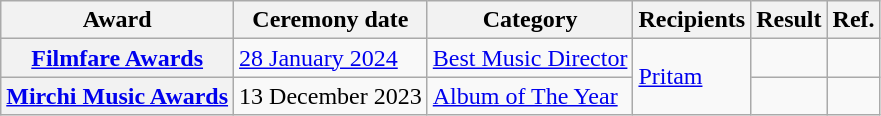<table class="wikitable plainrowheaders sortable">
<tr>
<th scope="col">Award</th>
<th scope="col">Ceremony date</th>
<th scope="col">Category</th>
<th scope="col">Recipients</th>
<th scope="col">Result</th>
<th scope="col" class="unsortable">Ref.</th>
</tr>
<tr>
<th scope="row"><a href='#'>Filmfare Awards</a></th>
<td><a href='#'>28 January 2024</a></td>
<td><a href='#'>Best Music Director</a></td>
<td rowspan="2"><a href='#'>Pritam</a></td>
<td></td>
<td align="center"></td>
</tr>
<tr>
<th scope="row"><a href='#'>Mirchi Music Awards</a></th>
<td>13 December 2023</td>
<td><a href='#'>Album of The Year</a></td>
<td></td>
<td></td>
</tr>
</table>
